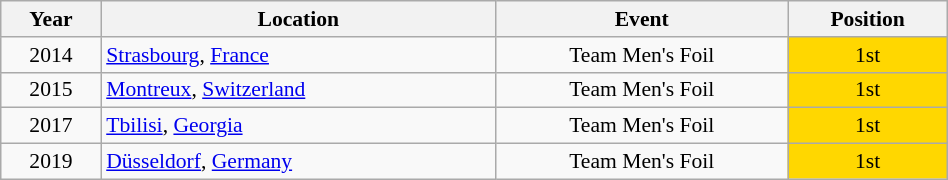<table class="wikitable" width="50%" style="font-size:90%; text-align:center;">
<tr>
<th>Year</th>
<th>Location</th>
<th>Event</th>
<th>Position</th>
</tr>
<tr>
<td>2014</td>
<td rowspan="1" align="left"> <a href='#'>Strasbourg</a>, <a href='#'>France</a></td>
<td>Team Men's Foil</td>
<td bgcolor="gold">1st</td>
</tr>
<tr>
<td>2015</td>
<td rowspan="1" align="left"> <a href='#'>Montreux</a>, <a href='#'>Switzerland</a></td>
<td>Team Men's Foil</td>
<td bgcolor="gold">1st</td>
</tr>
<tr>
<td>2017</td>
<td rowspan="1" align="left"> <a href='#'>Tbilisi</a>, <a href='#'>Georgia</a></td>
<td>Team Men's Foil</td>
<td bgcolor="gold">1st</td>
</tr>
<tr>
<td>2019</td>
<td rowspan="1" align="left"> <a href='#'>Düsseldorf</a>, <a href='#'>Germany</a></td>
<td>Team Men's Foil</td>
<td bgcolor="gold">1st</td>
</tr>
</table>
